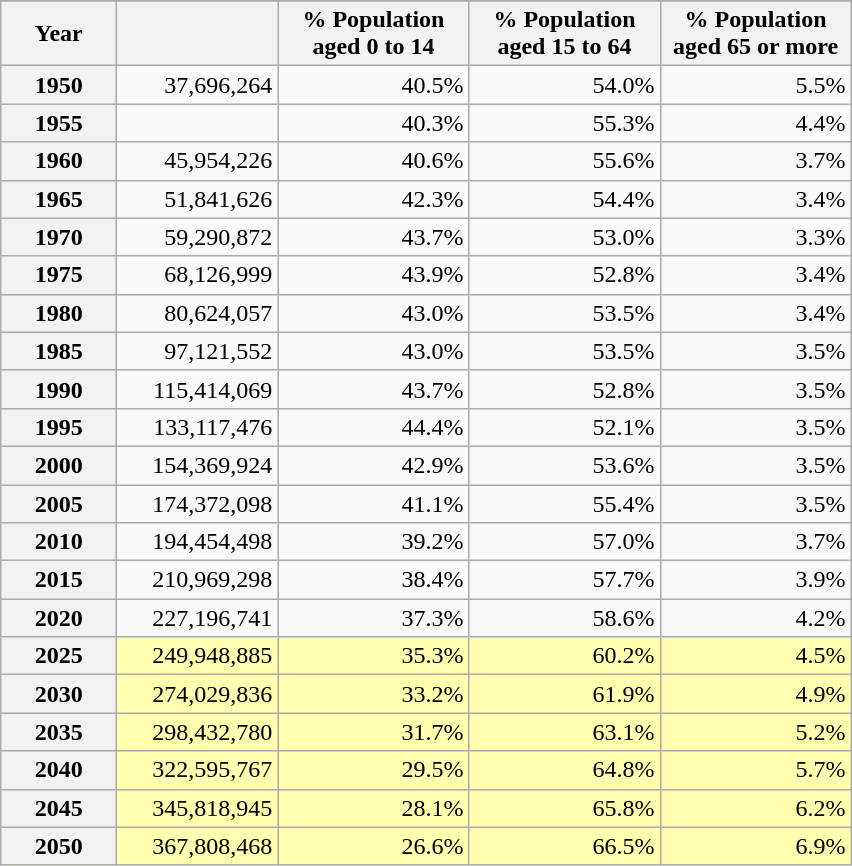<table class="wikitable" style=text-align:right>
<tr class=static-row-header style=vertical-align:bottom>
</tr>
<tr>
<th width="70">Year</th>
<th width="100"></th>
<th width="120">% Population<br>aged 0 to 14</th>
<th width="120">% Population<br>aged 15 to 64</th>
<th width="120">% Population<br>aged 65 or more</th>
</tr>
<tr>
<th>1950</th>
<td>37,696,264</td>
<td>40.5%</td>
<td>54.0%</td>
<td>5.5%</td>
</tr>
<tr>
<th>1955</th>
<td></td>
<td>40.3%</td>
<td>55.3%</td>
<td>4.4%</td>
</tr>
<tr>
<th>1960</th>
<td>45,954,226</td>
<td>40.6%</td>
<td>55.6%</td>
<td>3.7%</td>
</tr>
<tr>
<th>1965</th>
<td>51,841,626</td>
<td>42.3%</td>
<td>54.4%</td>
<td>3.4%</td>
</tr>
<tr>
<th>1970</th>
<td>59,290,872</td>
<td>43.7%</td>
<td>53.0%</td>
<td>3.3%</td>
</tr>
<tr>
<th>1975</th>
<td>68,126,999</td>
<td>43.9%</td>
<td>52.8%</td>
<td>3.4%</td>
</tr>
<tr>
<th>1980</th>
<td>80,624,057</td>
<td>43.0%</td>
<td>53.5%</td>
<td>3.4%</td>
</tr>
<tr>
<th>1985</th>
<td>97,121,552</td>
<td>43.0%</td>
<td>53.5%</td>
<td>3.5%</td>
</tr>
<tr>
<th>1990</th>
<td>115,414,069</td>
<td>43.7%</td>
<td>52.8%</td>
<td>3.5%</td>
</tr>
<tr>
<th>1995</th>
<td>133,117,476</td>
<td>44.4%</td>
<td>52.1%</td>
<td>3.5%</td>
</tr>
<tr>
<th>2000</th>
<td>154,369,924</td>
<td>42.9%</td>
<td>53.6%</td>
<td>3.5%</td>
</tr>
<tr>
<th>2005</th>
<td>174,372,098</td>
<td>41.1%</td>
<td>55.4%</td>
<td>3.5%</td>
</tr>
<tr>
<th>2010</th>
<td>194,454,498</td>
<td>39.2%</td>
<td>57.0%</td>
<td>3.7%</td>
</tr>
<tr>
<th>2015</th>
<td>210,969,298</td>
<td>38.4%</td>
<td>57.7%</td>
<td>3.9%</td>
</tr>
<tr>
<th>2020</th>
<td>227,196,741</td>
<td>37.3%</td>
<td>58.6%</td>
<td>4.2%</td>
</tr>
<tr bgcolor="#ffffaf">
<th>2025</th>
<td>249,948,885</td>
<td>35.3%</td>
<td>60.2%</td>
<td>4.5%</td>
</tr>
<tr bgcolor="#ffffaf">
<th>2030</th>
<td>274,029,836</td>
<td>33.2%</td>
<td>61.9%</td>
<td>4.9%</td>
</tr>
<tr bgcolor="#ffffaf">
<th>2035</th>
<td>298,432,780</td>
<td>31.7%</td>
<td>63.1%</td>
<td>5.2%</td>
</tr>
<tr bgcolor="#ffffaf">
<th>2040</th>
<td>322,595,767</td>
<td>29.5%</td>
<td>64.8%</td>
<td>5.7%</td>
</tr>
<tr bgcolor="#ffffaf">
<th>2045</th>
<td>345,818,945</td>
<td>28.1%</td>
<td>65.8%</td>
<td>6.2%</td>
</tr>
<tr bgcolor="#ffffaf">
<th>2050</th>
<td>367,808,468</td>
<td>26.6%</td>
<td>66.5%</td>
<td>6.9%</td>
</tr>
</table>
